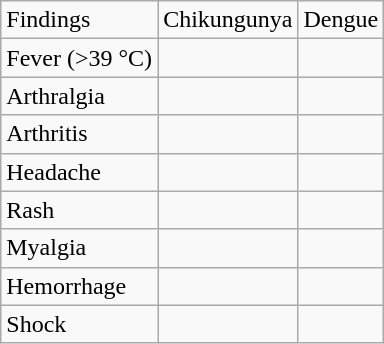<table class="wikitable">
<tr>
<td>Findings</td>
<td>Chikungunya</td>
<td>Dengue</td>
</tr>
<tr>
<td>Fever (>39 °C)</td>
<td></td>
<td></td>
</tr>
<tr>
<td>Arthralgia</td>
<td></td>
<td></td>
</tr>
<tr>
<td>Arthritis</td>
<td></td>
<td></td>
</tr>
<tr>
<td>Headache</td>
<td></td>
<td></td>
</tr>
<tr>
<td>Rash</td>
<td></td>
<td></td>
</tr>
<tr>
<td>Myalgia</td>
<td></td>
<td></td>
</tr>
<tr>
<td>Hemorrhage</td>
<td></td>
<td></td>
</tr>
<tr>
<td>Shock</td>
<td></td>
<td></td>
</tr>
</table>
